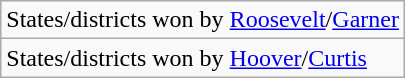<table class="wikitable">
<tr>
<td>States/districts won by <a href='#'>Roosevelt</a>/<a href='#'>Garner</a></td>
</tr>
<tr>
<td>States/districts won by <a href='#'>Hoover</a>/<a href='#'>Curtis</a></td>
</tr>
</table>
